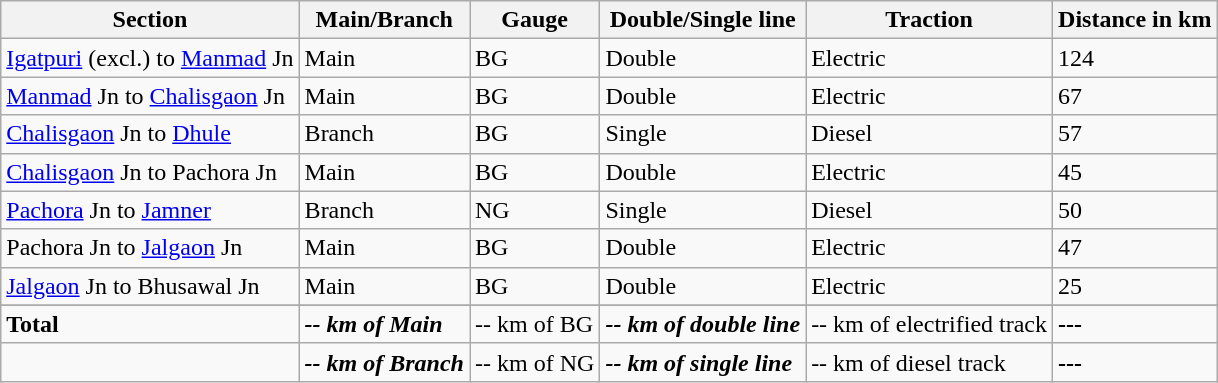<table class="wikitable sortable">
<tr>
<th>Section</th>
<th>Main/Branch</th>
<th>Gauge</th>
<th>Double/Single line</th>
<th>Traction</th>
<th>Distance in km</th>
</tr>
<tr>
<td><a href='#'>Igatpuri</a> (excl.) to <a href='#'>Manmad</a> Jn</td>
<td>Main</td>
<td>BG</td>
<td>Double</td>
<td>Electric</td>
<td>124</td>
</tr>
<tr>
<td><a href='#'>Manmad</a> Jn to <a href='#'>Chalisgaon</a> Jn</td>
<td>Main</td>
<td>BG</td>
<td>Double</td>
<td>Electric</td>
<td>67</td>
</tr>
<tr>
<td><a href='#'>Chalisgaon</a> Jn to <a href='#'>Dhule</a></td>
<td>Branch</td>
<td>BG</td>
<td>Single</td>
<td>Diesel</td>
<td>57</td>
</tr>
<tr>
<td><a href='#'>Chalisgaon</a> Jn to Pachora Jn</td>
<td>Main</td>
<td>BG</td>
<td>Double</td>
<td>Electric</td>
<td>45</td>
</tr>
<tr>
<td><a href='#'>Pachora</a> Jn to <a href='#'>Jamner</a></td>
<td>Branch</td>
<td>NG</td>
<td>Single</td>
<td>Diesel</td>
<td>50</td>
</tr>
<tr>
<td>Pachora Jn to <a href='#'>Jalgaon</a> Jn</td>
<td>Main</td>
<td>BG</td>
<td>Double</td>
<td>Electric</td>
<td>47</td>
</tr>
<tr>
<td><a href='#'>Jalgaon</a> Jn to Bhusawal Jn</td>
<td>Main</td>
<td>BG</td>
<td>Double</td>
<td>Electric</td>
<td>25</td>
</tr>
<tr>
</tr>
<tr>
</tr>
<tr>
<td><strong>Total</strong></td>
<td><strong><em>--<strong> km of Main<em></td>
<td></em></strong>--</strong> km of BG</em></td>
<td><strong><em>--<strong> km of double line<em></td>
<td></em></strong>--</strong> km of electrified track</em></td>
<td><strong>---</strong></td>
</tr>
<tr>
<td><strong> </strong></td>
<td><strong><em>--<strong> km of Branch<em></td>
<td></em></strong>--</strong> km of NG</em></td>
<td><strong><em>--<strong> km of single line<em></td>
<td></em></strong>--</strong> km of diesel track</em></td>
<td><strong>---</strong></td>
</tr>
</table>
